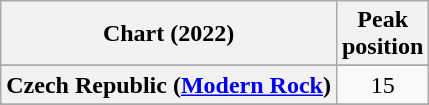<table class="wikitable sortable plainrowheaders" style="text-align:center">
<tr>
<th>Chart (2022)</th>
<th>Peak<br>position</th>
</tr>
<tr>
</tr>
<tr>
<th scope="row">Czech Republic (<a href='#'>Modern Rock</a>)</th>
<td>15</td>
</tr>
<tr>
</tr>
<tr>
</tr>
</table>
